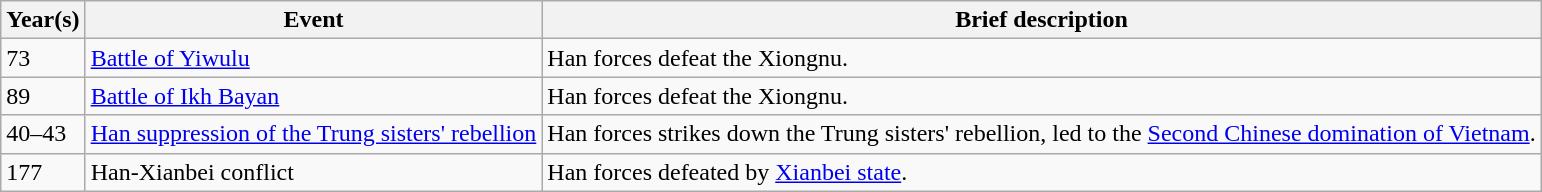<table class=wikitable>
<tr>
<th>Year(s)</th>
<th>Event</th>
<th>Brief description</th>
</tr>
<tr>
<td>73</td>
<td><a href='#'>Battle of Yiwulu</a></td>
<td>Han forces defeat the Xiongnu.</td>
</tr>
<tr>
<td>89</td>
<td><a href='#'>Battle of Ikh Bayan</a></td>
<td>Han forces defeat the Xiongnu.</td>
</tr>
<tr>
<td>40–43</td>
<td><a href='#'>Han suppression of the Trung sisters' rebellion</a></td>
<td>Han forces strikes down the Trung sisters' rebellion, led to the <a href='#'>Second Chinese domination of Vietnam</a>.</td>
</tr>
<tr>
<td>177</td>
<td>Han-Xianbei conflict</td>
<td>Han forces defeated by <a href='#'>Xianbei state</a>.</td>
</tr>
</table>
